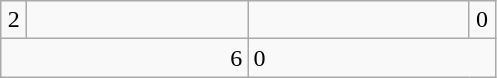<table class=wikitable>
<tr>
<td align=center width=10>2</td>
<td align=center width=140></td>
<td align="center" width="140" !></td>
<td align="center" width="10">0</td>
</tr>
<tr>
<td colspan=2 align=right>6</td>
<td colspan="2">0</td>
</tr>
</table>
